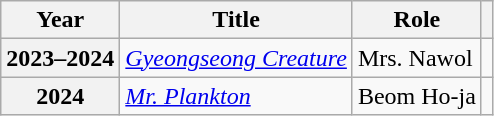<table class="wikitable plainrowheaders">
<tr>
<th scope="col">Year</th>
<th scope="col">Title</th>
<th scope="col">Role</th>
<th scope="col" class="unsortable"></th>
</tr>
<tr>
<th scope="row">2023–2024</th>
<td><em><a href='#'>Gyeongseong Creature</a></em></td>
<td>Mrs. Nawol</td>
<td></td>
</tr>
<tr>
<th scope="row">2024</th>
<td><em><a href='#'>Mr. Plankton</a></em></td>
<td>Beom Ho-ja</td>
<td></td>
</tr>
</table>
